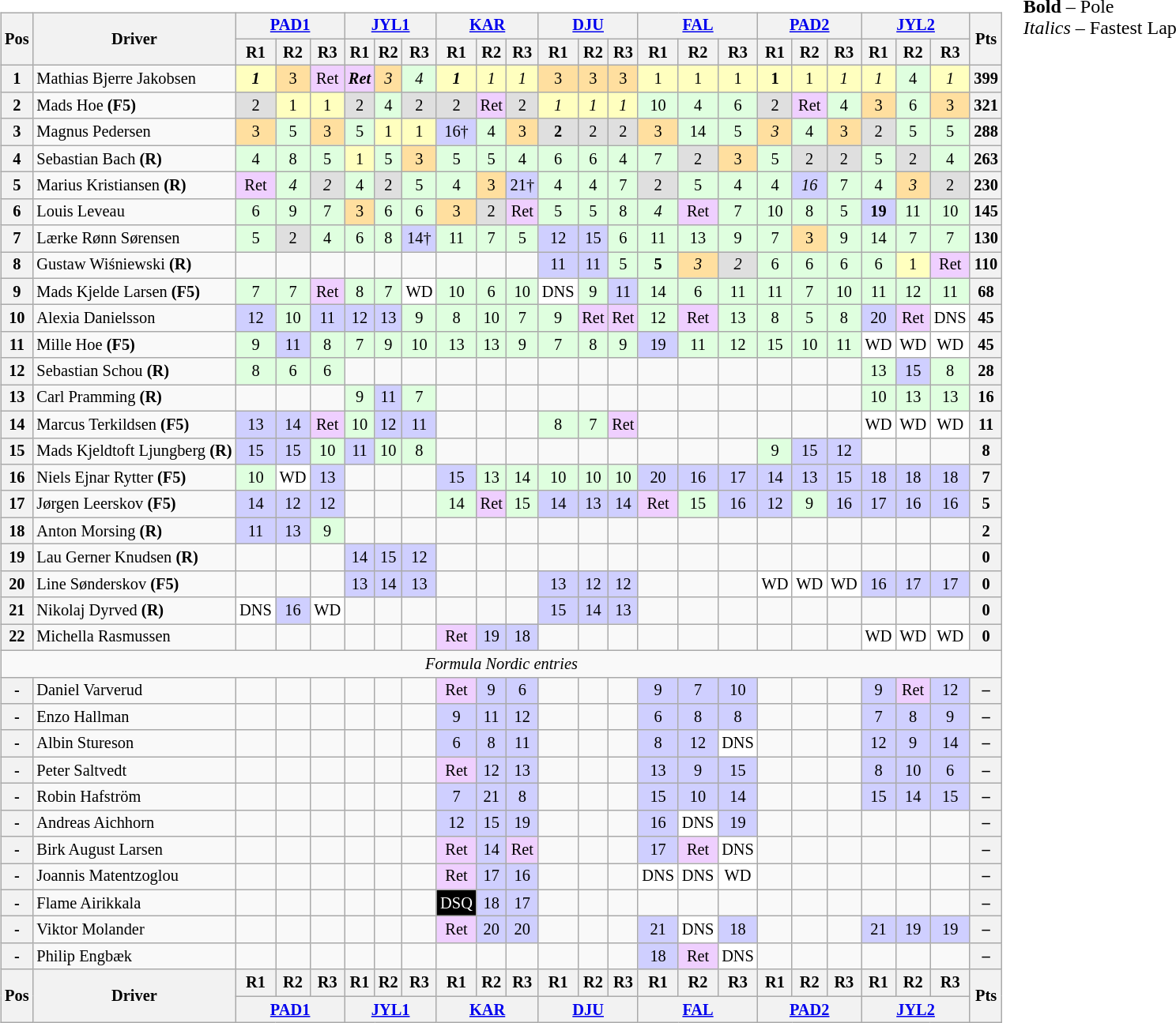<table>
<tr>
<td style="vertical-align:top"><br><table class="wikitable" style="font-size: 85%; text-align:center">
<tr>
<th rowspan=2>Pos</th>
<th rowspan=2>Driver</th>
<th colspan=3><a href='#'>PAD1</a><br></th>
<th colspan=3><a href='#'>JYL1</a><br></th>
<th colspan=3><a href='#'>KAR</a><br></th>
<th colspan=3><a href='#'>DJU</a><br></th>
<th colspan=3><a href='#'>FAL</a><br></th>
<th colspan=3><a href='#'>PAD2</a><br></th>
<th colspan=3><a href='#'>JYL2</a><br></th>
<th rowspan=2>Pts</th>
</tr>
<tr>
<th>R1</th>
<th>R2</th>
<th>R3</th>
<th>R1</th>
<th>R2</th>
<th>R3</th>
<th>R1</th>
<th>R2</th>
<th>R3</th>
<th>R1</th>
<th>R2</th>
<th>R3</th>
<th>R1</th>
<th>R2</th>
<th>R3</th>
<th>R1</th>
<th>R2</th>
<th>R3</th>
<th>R1</th>
<th>R2</th>
<th>R3</th>
</tr>
<tr>
<th>1</th>
<td style="text-align:left"> Mathias Bjerre Jakobsen</td>
<td style="background:#ffffbf"><strong><em>1</em></strong></td>
<td style="background:#ffdf9f">3</td>
<td style="background:#efcfff">Ret</td>
<td style="background:#efcfff"><strong><em>Ret</em></strong></td>
<td style="background:#ffdf9f"><em>3</em></td>
<td style="background:#dfffdf"><em>4</em></td>
<td style="background:#ffffbf"><strong><em>1</em></strong></td>
<td style="background:#ffffbf"><em>1</em></td>
<td style="background:#ffffbf"><em>1</em></td>
<td style="background:#ffdf9f">3</td>
<td style="background:#ffdf9f">3</td>
<td style="background:#ffdf9f">3</td>
<td style="background:#ffffbf">1</td>
<td style="background:#ffffbf">1</td>
<td style="background:#ffffbf">1</td>
<td style="background:#ffffbf"><strong>1</strong></td>
<td style="background:#ffffbf">1</td>
<td style="background:#ffffbf"><em>1</em></td>
<td style="background:#ffffbf"><em>1</em></td>
<td style="background:#dfffdf">4</td>
<td style="background:#ffffbf"><em>1</em></td>
<th>399</th>
</tr>
<tr>
<th>2</th>
<td style="text-align:left"> Mads Hoe <strong>(F5)</strong></td>
<td style="background:#dfdfdf">2</td>
<td style="background:#ffffbf">1</td>
<td style="background:#ffffbf">1</td>
<td style="background:#dfdfdf">2</td>
<td style="background:#dfffdf">4</td>
<td style="background:#dfdfdf">2</td>
<td style="background:#dfdfdf">2</td>
<td style="background:#efcfff">Ret</td>
<td style="background:#dfdfdf">2</td>
<td style="background:#ffffbf"><em>1</em></td>
<td style="background:#ffffbf"><em>1</em></td>
<td style="background:#ffffbf"><em>1</em></td>
<td style="background:#dfffdf">10</td>
<td style="background:#dfffdf">4</td>
<td style="background:#dfffdf">6</td>
<td style="background:#dfdfdf">2</td>
<td style="background:#efcfff">Ret</td>
<td style="background:#dfffdf">4</td>
<td style="background:#ffdf9f">3</td>
<td style="background:#dfffdf">6</td>
<td style="background:#ffdf9f">3</td>
<th>321</th>
</tr>
<tr>
<th>3</th>
<td style="text-align:left"> Magnus Pedersen</td>
<td style="background:#ffdf9f">3</td>
<td style="background:#dfffdf">5</td>
<td style="background:#ffdf9f">3</td>
<td style="background:#dfffdf">5</td>
<td style="background:#ffffbf">1</td>
<td style="background:#ffffbf">1</td>
<td style="background:#cfcfff">16†</td>
<td style="background:#dfffdf">4</td>
<td style="background:#ffdf9f">3</td>
<td style="background:#dfdfdf"><strong>2</strong></td>
<td style="background:#dfdfdf">2</td>
<td style="background:#dfdfdf">2</td>
<td style="background:#ffdf9f">3</td>
<td style="background:#dfffdf">14</td>
<td style="background:#dfffdf">5</td>
<td style="background:#ffdf9f"><em>3</em></td>
<td style="background:#dfffdf">4</td>
<td style="background:#ffdf9f">3</td>
<td style="background:#dfdfdf">2</td>
<td style="background:#dfffdf">5</td>
<td style="background:#dfffdf">5</td>
<th>288</th>
</tr>
<tr>
<th>4</th>
<td style="text-align:left"> Sebastian Bach <strong>(R)</strong></td>
<td style="background:#dfffdf">4</td>
<td style="background:#dfffdf">8</td>
<td style="background:#dfffdf">5</td>
<td style="background:#ffffbf">1</td>
<td style="background:#dfffdf">5</td>
<td style="background:#ffdf9f">3</td>
<td style="background:#dfffdf">5</td>
<td style="background:#dfffdf">5</td>
<td style="background:#dfffdf">4</td>
<td style="background:#dfffdf">6</td>
<td style="background:#dfffdf">6</td>
<td style="background:#dfffdf">4</td>
<td style="background:#dfffdf">7</td>
<td style="background:#dfdfdf">2</td>
<td style="background:#ffdf9f">3</td>
<td style="background:#dfffdf">5</td>
<td style="background:#dfdfdf">2</td>
<td style="background:#dfdfdf">2</td>
<td style="background:#dfffdf">5</td>
<td style="background:#dfdfdf">2</td>
<td style="background:#dfffdf">4</td>
<th>263</th>
</tr>
<tr>
<th>5</th>
<td style="text-align:left"> Marius Kristiansen <strong>(R)</strong></td>
<td style="background:#efcfff">Ret</td>
<td style="background:#dfffdf"><em>4</em></td>
<td style="background:#dfdfdf"><em>2</em></td>
<td style="background:#dfffdf">4</td>
<td style="background:#dfdfdf">2</td>
<td style="background:#dfffdf">5</td>
<td style="background:#dfffdf">4</td>
<td style="background:#ffdf9f">3</td>
<td style="background:#cfcfff">21†</td>
<td style="background:#dfffdf">4</td>
<td style="background:#dfffdf">4</td>
<td style="background:#dfffdf">7</td>
<td style="background:#dfdfdf">2</td>
<td style="background:#dfffdf">5</td>
<td style="background:#dfffdf">4</td>
<td style="background:#dfffdf">4</td>
<td style="background:#cfcfff"><em>16</em></td>
<td style="background:#dfffdf">7</td>
<td style="background:#dfffdf">4</td>
<td style="background:#ffdf9f"><em>3</em></td>
<td style="background:#dfdfdf">2</td>
<th>230</th>
</tr>
<tr>
<th>6</th>
<td style="text-align:left"> Louis Leveau</td>
<td style="background:#dfffdf">6</td>
<td style="background:#dfffdf">9</td>
<td style="background:#dfffdf">7</td>
<td style="background:#ffdf9f">3</td>
<td style="background:#dfffdf">6</td>
<td style="background:#dfffdf">6</td>
<td style="background:#ffdf9f">3</td>
<td style="background:#dfdfdf">2</td>
<td style="background:#efcfff">Ret</td>
<td style="background:#dfffdf">5</td>
<td style="background:#dfffdf">5</td>
<td style="background:#dfffdf">8</td>
<td style="background:#dfffdf"><em>4</em></td>
<td style="background:#efcfff">Ret</td>
<td style="background:#dfffdf">7</td>
<td style="background:#dfffdf">10</td>
<td style="background:#dfffdf">8</td>
<td style="background:#dfffdf">5</td>
<td style="background:#cfcfff"><strong>19</strong></td>
<td style="background:#dfffdf">11</td>
<td style="background:#dfffdf">10</td>
<th>145</th>
</tr>
<tr>
<th>7</th>
<td style="text-align:left"> Lærke Rønn Sørensen</td>
<td style="background:#dfffdf">5</td>
<td style="background:#dfdfdf">2</td>
<td style="background:#dfffdf">4</td>
<td style="background:#dfffdf">6</td>
<td style="background:#dfffdf">8</td>
<td style="background:#cfcfff">14†</td>
<td style="background:#dfffdf">11</td>
<td style="background:#dfffdf">7</td>
<td style="background:#dfffdf">5</td>
<td style="background:#cfcfff">12</td>
<td style="background:#cfcfff">15</td>
<td style="background:#dfffdf">6</td>
<td style="background:#dfffdf">11</td>
<td style="background:#dfffdf">13</td>
<td style="background:#dfffdf">9</td>
<td style="background:#dfffdf">7</td>
<td style="background:#ffdf9f">3</td>
<td style="background:#dfffdf">9</td>
<td style="background:#dfffdf">14</td>
<td style="background:#dfffdf">7</td>
<td style="background:#dfffdf">7</td>
<th>130</th>
</tr>
<tr>
<th>8</th>
<td style="text-align:left"> Gustaw Wiśniewski <strong>(R)</strong></td>
<td></td>
<td></td>
<td></td>
<td></td>
<td></td>
<td></td>
<td></td>
<td></td>
<td></td>
<td style="background:#cfcfff">11</td>
<td style="background:#cfcfff">11</td>
<td style="background:#dfffdf">5</td>
<td style="background:#dfffdf"><strong>5</strong></td>
<td style="background:#ffdf9f"><em>3</em></td>
<td style="background:#dfdfdf"><em>2</em></td>
<td style="background:#dfffdf">6</td>
<td style="background:#dfffdf">6</td>
<td style="background:#dfffdf">6</td>
<td style="background:#dfffdf">6</td>
<td style="background:#ffffbf">1</td>
<td style="background:#efcfff">Ret</td>
<th>110</th>
</tr>
<tr>
<th>9</th>
<td style="text-align:left"> Mads Kjelde Larsen <strong>(F5)</strong></td>
<td style="background:#dfffdf">7</td>
<td style="background:#dfffdf">7</td>
<td style="background:#efcfff">Ret</td>
<td style="background:#dfffdf">8</td>
<td style="background:#dfffdf">7</td>
<td style="background:#ffffff">WD</td>
<td style="background:#dfffdf">10</td>
<td style="background:#dfffdf">6</td>
<td style="background:#dfffdf">10</td>
<td style="background:#ffffff">DNS</td>
<td style="background:#dfffdf">9</td>
<td style="background:#cfcfff">11</td>
<td style="background:#dfffdf">14</td>
<td style="background:#dfffdf">6</td>
<td style="background:#dfffdf">11</td>
<td style="background:#dfffdf">11</td>
<td style="background:#dfffdf">7</td>
<td style="background:#dfffdf">10</td>
<td style="background:#dfffdf">11</td>
<td style="background:#dfffdf">12</td>
<td style="background:#dfffdf">11</td>
<th>68</th>
</tr>
<tr>
<th>10</th>
<td style="text-align:left"> Alexia Danielsson</td>
<td style="background:#cfcfff">12</td>
<td style="background:#dfffdf">10</td>
<td style="background:#cfcfff">11</td>
<td style="background:#cfcfff">12</td>
<td style="background:#cfcfff">13</td>
<td style="background:#dfffdf">9</td>
<td style="background:#dfffdf">8</td>
<td style="background:#dfffdf">10</td>
<td style="background:#dfffdf">7</td>
<td style="background:#dfffdf">9</td>
<td style="background:#efcfff">Ret</td>
<td style="background:#efcfff">Ret</td>
<td style="background:#dfffdf">12</td>
<td style="background:#efcfff">Ret</td>
<td style="background:#dfffdf">13</td>
<td style="background:#dfffdf">8</td>
<td style="background:#dfffdf">5</td>
<td style="background:#dfffdf">8</td>
<td style="background:#cfcfff">20</td>
<td style="background:#efcfff">Ret</td>
<td style="background:#ffffff">DNS</td>
<th>45</th>
</tr>
<tr>
<th>11</th>
<td style="text-align:left"> Mille Hoe <strong>(F5)</strong></td>
<td style="background:#dfffdf">9</td>
<td style="background:#cfcfff">11</td>
<td style="background:#dfffdf">8</td>
<td style="background:#dfffdf">7</td>
<td style="background:#dfffdf">9</td>
<td style="background:#dfffdf">10</td>
<td style="background:#dfffdf">13</td>
<td style="background:#dfffdf">13</td>
<td style="background:#dfffdf">9</td>
<td style="background:#dfffdf">7</td>
<td style="background:#dfffdf">8</td>
<td style="background:#dfffdf">9</td>
<td style="background:#cfcfff">19</td>
<td style="background:#dfffdf">11</td>
<td style="background:#dfffdf">12</td>
<td style="background:#dfffdf">15</td>
<td style="background:#dfffdf">10</td>
<td style="background:#dfffdf">11</td>
<td style="background:#ffffff">WD</td>
<td style="background:#ffffff">WD</td>
<td style="background:#ffffff">WD</td>
<th>45</th>
</tr>
<tr>
<th>12</th>
<td style="text-align:left"> Sebastian Schou <strong>(R)</strong></td>
<td style="background:#dfffdf">8</td>
<td style="background:#dfffdf">6</td>
<td style="background:#dfffdf">6</td>
<td></td>
<td></td>
<td></td>
<td></td>
<td></td>
<td></td>
<td></td>
<td></td>
<td></td>
<td></td>
<td></td>
<td></td>
<td></td>
<td></td>
<td></td>
<td style="background:#dfffdf">13</td>
<td style="background:#cfcfff">15</td>
<td style="background:#dfffdf">8</td>
<th>28</th>
</tr>
<tr>
<th>13</th>
<td style="text-align:left"> Carl Pramming <strong>(R)</strong></td>
<td></td>
<td></td>
<td></td>
<td style="background:#dfffdf">9</td>
<td style="background:#cfcfff">11</td>
<td style="background:#dfffdf">7</td>
<td></td>
<td></td>
<td></td>
<td></td>
<td></td>
<td></td>
<td></td>
<td></td>
<td></td>
<td></td>
<td></td>
<td></td>
<td style="background:#dfffdf">10</td>
<td style="background:#dfffdf">13</td>
<td style="background:#dfffdf">13</td>
<th>16</th>
</tr>
<tr>
<th>14</th>
<td style="text-align:left"> Marcus Terkildsen <strong>(F5)</strong></td>
<td style="background:#cfcfff">13</td>
<td style="background:#cfcfff">14</td>
<td style="background:#efcfff">Ret</td>
<td style="background:#dfffdf">10</td>
<td style="background:#cfcfff">12</td>
<td style="background:#cfcfff">11</td>
<td></td>
<td></td>
<td></td>
<td style="background:#dfffdf">8</td>
<td style="background:#dfffdf">7</td>
<td style="background:#efcfff">Ret</td>
<td></td>
<td></td>
<td></td>
<td></td>
<td></td>
<td></td>
<td style="background:#ffffff">WD</td>
<td style="background:#ffffff">WD</td>
<td style="background:#ffffff">WD</td>
<th>11</th>
</tr>
<tr>
<th>15</th>
<td style="text-align:left" nowrap> Mads Kjeldtoft Ljungberg <strong>(R)</strong></td>
<td style="background:#cfcfff">15</td>
<td style="background:#cfcfff">15</td>
<td style="background:#dfffdf">10</td>
<td style="background:#cfcfff">11</td>
<td style="background:#dfffdf">10</td>
<td style="background:#dfffdf">8</td>
<td></td>
<td></td>
<td></td>
<td></td>
<td></td>
<td></td>
<td></td>
<td></td>
<td></td>
<td style="background:#dfffdf">9</td>
<td style="background:#cfcfff">15</td>
<td style="background:#cfcfff">12</td>
<td></td>
<td></td>
<td></td>
<th>8</th>
</tr>
<tr>
<th>16</th>
<td style="text-align:left"> Niels Ejnar Rytter <strong>(F5)</strong></td>
<td style="background:#dfffdf">10</td>
<td style="background:#ffffff">WD</td>
<td style="background:#cfcfff">13</td>
<td></td>
<td></td>
<td></td>
<td style="background:#cfcfff">15</td>
<td style="background:#dfffdf">13</td>
<td style="background:#dfffdf">14</td>
<td style="background:#dfffdf">10</td>
<td style="background:#dfffdf">10</td>
<td style="background:#dfffdf">10</td>
<td style="background:#cfcfff">20</td>
<td style="background:#cfcfff">16</td>
<td style="background:#cfcfff">17</td>
<td style="background:#cfcfff">14</td>
<td style="background:#cfcfff">13</td>
<td style="background:#cfcfff">15</td>
<td style="background:#cfcfff">18</td>
<td style="background:#cfcfff">18</td>
<td style="background:#cfcfff">18</td>
<th>7</th>
</tr>
<tr>
<th>17</th>
<td style="text-align:left"> Jørgen Leerskov <strong>(F5)</strong></td>
<td style="background:#cfcfff">14</td>
<td style="background:#cfcfff">12</td>
<td style="background:#cfcfff">12</td>
<td></td>
<td></td>
<td></td>
<td style="background:#dfffdf">14</td>
<td style="background:#efcfff">Ret</td>
<td style="background:#dfffdf">15</td>
<td style="background:#cfcfff">14</td>
<td style="background:#cfcfff">13</td>
<td style="background:#cfcfff">14</td>
<td style="background:#efcfff">Ret</td>
<td style="background:#dfffdf">15</td>
<td style="background:#cfcfff">16</td>
<td style="background:#cfcfff">12</td>
<td style="background:#dfffdf">9</td>
<td style="background:#cfcfff">16</td>
<td style="background:#cfcfff">17</td>
<td style="background:#cfcfff">16</td>
<td style="background:#cfcfff">16</td>
<th>5</th>
</tr>
<tr>
<th>18</th>
<td style="text-align:left"> Anton Morsing <strong>(R)</strong></td>
<td style="background:#cfcfff">11</td>
<td style="background:#cfcfff">13</td>
<td style="background:#dfffdf">9</td>
<td></td>
<td></td>
<td></td>
<td></td>
<td></td>
<td></td>
<td></td>
<td></td>
<td></td>
<td></td>
<td></td>
<td></td>
<td></td>
<td></td>
<td></td>
<td></td>
<td></td>
<td></td>
<th>2</th>
</tr>
<tr>
<th>19</th>
<td style="text-align:left"> Lau Gerner Knudsen <strong>(R)</strong></td>
<td></td>
<td></td>
<td></td>
<td style="background:#cfcfff">14</td>
<td style="background:#cfcfff">15</td>
<td style="background:#cfcfff">12</td>
<td></td>
<td></td>
<td></td>
<td></td>
<td></td>
<td></td>
<td></td>
<td></td>
<td></td>
<td></td>
<td></td>
<td></td>
<td></td>
<td></td>
<td></td>
<th>0</th>
</tr>
<tr>
<th>20</th>
<td style="text-align:left"> Line Sønderskov <strong>(F5)</strong></td>
<td></td>
<td></td>
<td></td>
<td style="background:#cfcfff">13</td>
<td style="background:#cfcfff">14</td>
<td style="background:#cfcfff">13</td>
<td></td>
<td></td>
<td></td>
<td style="background:#cfcfff">13</td>
<td style="background:#cfcfff">12</td>
<td style="background:#cfcfff">12</td>
<td></td>
<td></td>
<td></td>
<td style="background:#ffffff">WD</td>
<td style="background:#ffffff">WD</td>
<td style="background:#ffffff">WD</td>
<td style="background:#cfcfff">16</td>
<td style="background:#cfcfff">17</td>
<td style="background:#cfcfff">17</td>
<th>0</th>
</tr>
<tr>
<th>21</th>
<td style="text-align:left"> Nikolaj Dyrved <strong>(R)</strong></td>
<td style="background:#ffffff">DNS</td>
<td style="background:#cfcfff">16</td>
<td style="background:#ffffff">WD</td>
<td></td>
<td></td>
<td></td>
<td></td>
<td></td>
<td></td>
<td style="background:#cfcfff">15</td>
<td style="background:#cfcfff">14</td>
<td style="background:#cfcfff">13</td>
<td></td>
<td></td>
<td></td>
<td></td>
<td></td>
<td></td>
<td></td>
<td></td>
<td></td>
<th>0</th>
</tr>
<tr>
<th>22</th>
<td style="text-align:left"> Michella Rasmussen</td>
<td></td>
<td></td>
<td></td>
<td></td>
<td></td>
<td></td>
<td style="background:#efcfff">Ret</td>
<td style="background:#cfcfff">19</td>
<td style="background:#cfcfff">18</td>
<td></td>
<td></td>
<td></td>
<td></td>
<td></td>
<td></td>
<td></td>
<td></td>
<td></td>
<td style="background:#ffffff">WD</td>
<td style="background:#ffffff">WD</td>
<td style="background:#ffffff">WD</td>
<th>0</th>
</tr>
<tr>
<td colspan=24><em>Formula Nordic entries</em></td>
</tr>
<tr>
<th>-</th>
<td style="text-align:left"> Daniel Varverud</td>
<td></td>
<td></td>
<td></td>
<td></td>
<td></td>
<td></td>
<td style="background:#efcfff">Ret</td>
<td style="background:#cfcfff">9</td>
<td style="background:#cfcfff">6</td>
<td></td>
<td></td>
<td></td>
<td style="background:#cfcfff">9</td>
<td style="background:#cfcfff">7</td>
<td style="background:#cfcfff">10</td>
<td></td>
<td></td>
<td></td>
<td style="background:#cfcfff">9</td>
<td style="background:#efcfff">Ret</td>
<td style="background:#cfcfff">12</td>
<th>–</th>
</tr>
<tr>
<th>-</th>
<td style="text-align:left"> Enzo Hallman</td>
<td></td>
<td></td>
<td></td>
<td></td>
<td></td>
<td></td>
<td style="background:#cfcfff">9</td>
<td style="background:#cfcfff">11</td>
<td style="background:#cfcfff">12</td>
<td></td>
<td></td>
<td></td>
<td style="background:#cfcfff">6</td>
<td style="background:#cfcfff">8</td>
<td style="background:#cfcfff">8</td>
<td></td>
<td></td>
<td></td>
<td style="background:#cfcfff">7</td>
<td style="background:#cfcfff">8</td>
<td style="background:#cfcfff">9</td>
<th>–</th>
</tr>
<tr>
<th>-</th>
<td style="text-align:left"> Albin Stureson</td>
<td></td>
<td></td>
<td></td>
<td></td>
<td></td>
<td></td>
<td style="background:#cfcfff">6</td>
<td style="background:#cfcfff">8</td>
<td style="background:#cfcfff">11</td>
<td></td>
<td></td>
<td></td>
<td style="background:#cfcfff">8</td>
<td style="background:#cfcfff">12</td>
<td style="background:#ffffff">DNS</td>
<td></td>
<td></td>
<td></td>
<td style="background:#cfcfff">12</td>
<td style="background:#cfcfff">9</td>
<td style="background:#cfcfff">14</td>
<th>–</th>
</tr>
<tr>
<th>-</th>
<td style="text-align:left"> Peter Saltvedt</td>
<td></td>
<td></td>
<td></td>
<td></td>
<td></td>
<td></td>
<td style="background:#efcfff">Ret</td>
<td style="background:#cfcfff">12</td>
<td style="background:#cfcfff">13</td>
<td></td>
<td></td>
<td></td>
<td style="background:#cfcfff">13</td>
<td style="background:#cfcfff">9</td>
<td style="background:#cfcfff">15</td>
<td></td>
<td></td>
<td></td>
<td style="background:#cfcfff">8</td>
<td style="background:#cfcfff">10</td>
<td style="background:#cfcfff">6</td>
<th>–</th>
</tr>
<tr>
<th>-</th>
<td style="text-align:left"> Robin Hafström</td>
<td></td>
<td></td>
<td></td>
<td></td>
<td></td>
<td></td>
<td style="background:#cfcfff">7</td>
<td style="background:#cfcfff">21</td>
<td style="background:#cfcfff">8</td>
<td></td>
<td></td>
<td></td>
<td style="background:#cfcfff">15</td>
<td style="background:#cfcfff">10</td>
<td style="background:#cfcfff">14</td>
<td></td>
<td></td>
<td></td>
<td style="background:#cfcfff">15</td>
<td style="background:#cfcfff">14</td>
<td style="background:#cfcfff">15</td>
<th>–</th>
</tr>
<tr>
<th>-</th>
<td style="text-align:left"> Andreas Aichhorn</td>
<td></td>
<td></td>
<td></td>
<td></td>
<td></td>
<td></td>
<td style="background:#cfcfff">12</td>
<td style="background:#cfcfff">15</td>
<td style="background:#cfcfff">19</td>
<td></td>
<td></td>
<td></td>
<td style="background:#cfcfff">16</td>
<td style="background:#ffffff">DNS</td>
<td style="background:#cfcfff">19</td>
<td></td>
<td></td>
<td></td>
<td></td>
<td></td>
<td></td>
<th>–</th>
</tr>
<tr>
<th>-</th>
<td style="text-align:left"> Birk August Larsen</td>
<td></td>
<td></td>
<td></td>
<td></td>
<td></td>
<td></td>
<td style="background:#efcfff">Ret</td>
<td style="background:#cfcfff">14</td>
<td style="background:#efcfff">Ret</td>
<td></td>
<td></td>
<td></td>
<td style="background:#cfcfff">17</td>
<td style="background:#efcfff">Ret</td>
<td style="background:#ffffff">DNS</td>
<td></td>
<td></td>
<td></td>
<td></td>
<td></td>
<td></td>
<th>–</th>
</tr>
<tr>
<th>-</th>
<td style="text-align:left"> Joannis Matentzoglou</td>
<td></td>
<td></td>
<td></td>
<td></td>
<td></td>
<td></td>
<td style="background:#efcfff">Ret</td>
<td style="background:#cfcfff">17</td>
<td style="background:#cfcfff">16</td>
<td></td>
<td></td>
<td></td>
<td style="background:#ffffff">DNS</td>
<td style="background:#ffffff">DNS</td>
<td style="background:#ffffff">WD</td>
<td></td>
<td></td>
<td></td>
<td></td>
<td></td>
<td></td>
<th>–</th>
</tr>
<tr>
<th>-</th>
<td style="text-align:left"> Flame Airikkala</td>
<td></td>
<td></td>
<td></td>
<td></td>
<td></td>
<td></td>
<td style="background:#000000; color:white;">DSQ</td>
<td style="background:#cfcfff">18</td>
<td style="background:#cfcfff">17</td>
<td></td>
<td></td>
<td></td>
<td></td>
<td></td>
<td></td>
<td></td>
<td></td>
<td></td>
<td></td>
<td></td>
<td></td>
<th>–</th>
</tr>
<tr>
<th>-</th>
<td style="text-align:left"> Viktor Molander</td>
<td></td>
<td></td>
<td></td>
<td></td>
<td></td>
<td></td>
<td style="background:#efcfff">Ret</td>
<td style="background:#cfcfff">20</td>
<td style="background:#cfcfff">20</td>
<td></td>
<td></td>
<td></td>
<td style="background:#cfcfff">21</td>
<td style="background:#ffffff">DNS</td>
<td style="background:#cfcfff">18</td>
<td></td>
<td></td>
<td></td>
<td style="background:#cfcfff">21</td>
<td style="background:#cfcfff">19</td>
<td style="background:#cfcfff">19</td>
<th>–</th>
</tr>
<tr>
<th>-</th>
<td style="text-align:left"> Philip Engbæk</td>
<td></td>
<td></td>
<td></td>
<td></td>
<td></td>
<td></td>
<td></td>
<td></td>
<td></td>
<td></td>
<td></td>
<td></td>
<td style="background:#cfcfff">18</td>
<td style="background:#efcfff">Ret</td>
<td style="background:#ffffff">DNS</td>
<td></td>
<td></td>
<td></td>
<td></td>
<td></td>
<td></td>
<th>–</th>
</tr>
<tr>
<th rowspan=2>Pos</th>
<th rowspan=2>Driver</th>
<th>R1</th>
<th>R2</th>
<th>R3</th>
<th>R1</th>
<th>R2</th>
<th>R3</th>
<th>R1</th>
<th>R2</th>
<th>R3</th>
<th>R1</th>
<th>R2</th>
<th>R3</th>
<th>R1</th>
<th>R2</th>
<th>R3</th>
<th>R1</th>
<th>R2</th>
<th>R3</th>
<th>R1</th>
<th>R2</th>
<th>R3</th>
<th rowspan=2>Pts</th>
</tr>
<tr>
<th colspan=3><a href='#'>PAD1</a><br></th>
<th colspan=3><a href='#'>JYL1</a><br></th>
<th colspan=3><a href='#'>KAR</a><br></th>
<th colspan=3><a href='#'>DJU</a><br></th>
<th colspan=3><a href='#'>FAL</a><br></th>
<th colspan=3><a href='#'>PAD2</a><br></th>
<th colspan=3><a href='#'>JYL2</a><br></th>
</tr>
</table>
</td>
<td style="vertical-align:top"><br><span><strong>Bold</strong> – Pole<br><em>Italics</em> – Fastest Lap</span></td>
</tr>
</table>
